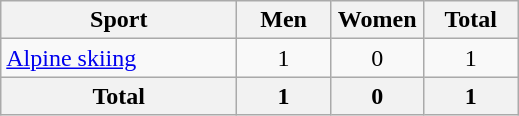<table class="wikitable sortable" style=text-align:center;>
<tr>
<th width=150>Sport</th>
<th width=55>Men</th>
<th width=55>Women</th>
<th width=55>Total</th>
</tr>
<tr>
<td align=left><a href='#'>Alpine skiing</a></td>
<td>1</td>
<td>0</td>
<td>1</td>
</tr>
<tr>
<th>Total</th>
<th>1</th>
<th>0</th>
<th>1</th>
</tr>
</table>
